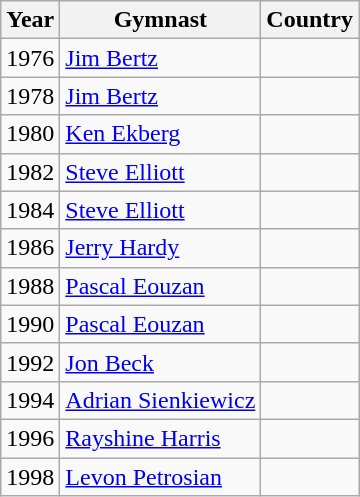<table class="wikitable">
<tr>
<th>Year</th>
<th>Gymnast</th>
<th>Country</th>
</tr>
<tr>
<td>1976</td>
<td><a href='#'>Jim Bertz</a></td>
<td></td>
</tr>
<tr>
<td>1978</td>
<td><a href='#'>Jim Bertz</a></td>
<td></td>
</tr>
<tr>
<td>1980</td>
<td><a href='#'>Ken Ekberg</a></td>
<td></td>
</tr>
<tr>
<td>1982</td>
<td><a href='#'>Steve Elliott</a></td>
<td></td>
</tr>
<tr>
<td>1984</td>
<td><a href='#'>Steve Elliott</a></td>
<td></td>
</tr>
<tr>
<td>1986</td>
<td><a href='#'>Jerry Hardy</a></td>
<td></td>
</tr>
<tr>
<td>1988</td>
<td><a href='#'>Pascal Eouzan</a></td>
<td></td>
</tr>
<tr>
<td>1990</td>
<td><a href='#'>Pascal Eouzan</a></td>
<td></td>
</tr>
<tr>
<td>1992</td>
<td><a href='#'>Jon Beck</a></td>
<td></td>
</tr>
<tr>
<td>1994</td>
<td><a href='#'>Adrian Sienkiewicz</a></td>
<td></td>
</tr>
<tr>
<td>1996</td>
<td><a href='#'>Rayshine Harris</a></td>
<td></td>
</tr>
<tr>
<td>1998</td>
<td><a href='#'>Levon Petrosian</a></td>
<td></td>
</tr>
</table>
